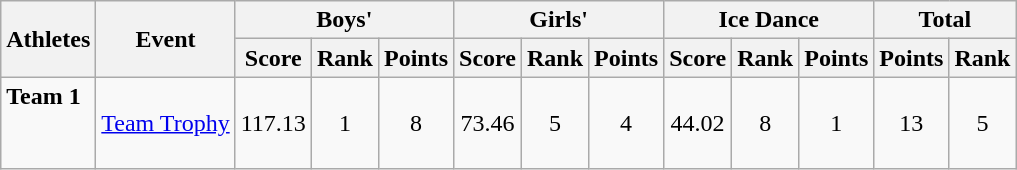<table class="wikitable">
<tr>
<th rowspan="2">Athletes</th>
<th rowspan="2">Event</th>
<th colspan="3">Boys'</th>
<th colspan="3">Girls'</th>
<th colspan="3">Ice Dance</th>
<th colspan="2">Total</th>
</tr>
<tr>
<th>Score</th>
<th>Rank</th>
<th>Points</th>
<th>Score</th>
<th>Rank</th>
<th>Points</th>
<th>Score</th>
<th>Rank</th>
<th>Points</th>
<th>Points</th>
<th>Rank</th>
</tr>
<tr>
<td><strong>Team 1</strong><br><br><br></td>
<td><a href='#'>Team Trophy</a></td>
<td align="center">117.13</td>
<td align="center">1</td>
<td align="center">8</td>
<td align="center">73.46</td>
<td align="center">5</td>
<td align="center">4</td>
<td align="center">44.02</td>
<td align="center">8</td>
<td align="center">1</td>
<td align="center">13</td>
<td align="center">5</td>
</tr>
</table>
